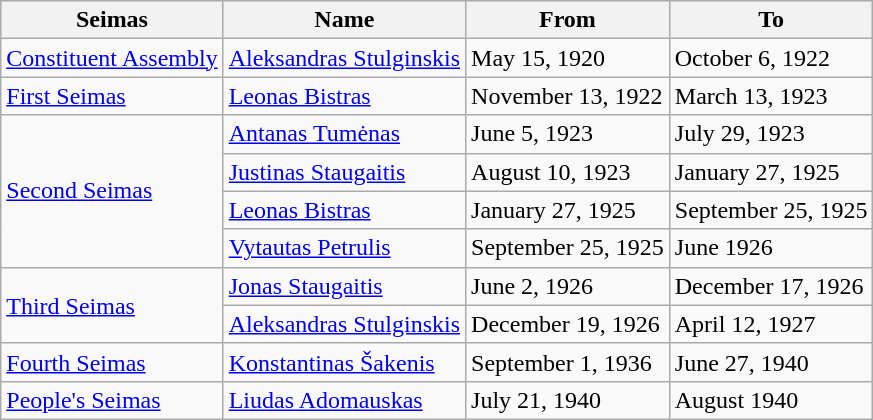<table class=wikitable>
<tr>
<th>Seimas</th>
<th>Name</th>
<th>From</th>
<th>To</th>
</tr>
<tr>
<td><a href='#'>Constituent Assembly</a></td>
<td><a href='#'>Aleksandras Stulginskis</a></td>
<td>May 15, 1920</td>
<td>October 6, 1922</td>
</tr>
<tr>
<td><a href='#'>First Seimas</a></td>
<td><a href='#'>Leonas Bistras</a></td>
<td>November 13, 1922</td>
<td>March 13, 1923</td>
</tr>
<tr>
<td rowspan=4><a href='#'>Second Seimas</a></td>
<td><a href='#'>Antanas Tumėnas</a></td>
<td>June 5, 1923</td>
<td>July 29, 1923</td>
</tr>
<tr>
<td><a href='#'>Justinas Staugaitis</a></td>
<td>August 10, 1923</td>
<td>January 27, 1925</td>
</tr>
<tr>
<td><a href='#'>Leonas Bistras</a></td>
<td>January 27, 1925</td>
<td>September 25, 1925</td>
</tr>
<tr>
<td><a href='#'>Vytautas Petrulis</a></td>
<td>September 25, 1925</td>
<td>June 1926</td>
</tr>
<tr>
<td rowspan=2><a href='#'>Third Seimas</a></td>
<td><a href='#'>Jonas Staugaitis</a></td>
<td>June 2, 1926</td>
<td>December 17, 1926</td>
</tr>
<tr>
<td><a href='#'>Aleksandras Stulginskis</a></td>
<td>December 19, 1926</td>
<td>April 12, 1927</td>
</tr>
<tr>
<td><a href='#'>Fourth Seimas</a></td>
<td><a href='#'>Konstantinas Šakenis</a></td>
<td>September 1, 1936</td>
<td>June 27, 1940</td>
</tr>
<tr>
<td><a href='#'>People's Seimas</a></td>
<td><a href='#'>Liudas Adomauskas</a></td>
<td>July 21, 1940</td>
<td>August 1940</td>
</tr>
</table>
